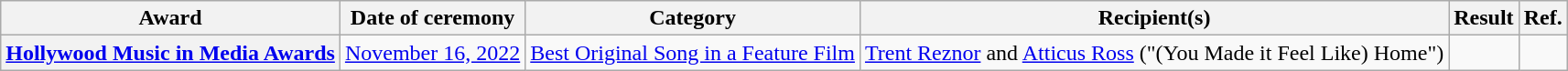<table class="wikitable sortable plainrowheaders">
<tr>
<th scope="col">Award</th>
<th scope="col">Date of ceremony</th>
<th scope="col">Category</th>
<th scope="col">Recipient(s)</th>
<th scope="col">Result</th>
<th scope="col">Ref.</th>
</tr>
<tr>
<th scope="row"><a href='#'>Hollywood Music in Media Awards</a></th>
<td><a href='#'>November 16, 2022</a></td>
<td><a href='#'>Best Original Song in a Feature Film</a></td>
<td><a href='#'>Trent Reznor</a> and <a href='#'>Atticus Ross</a> ("(You Made it Feel Like) Home")</td>
<td></td>
<td></td>
</tr>
</table>
